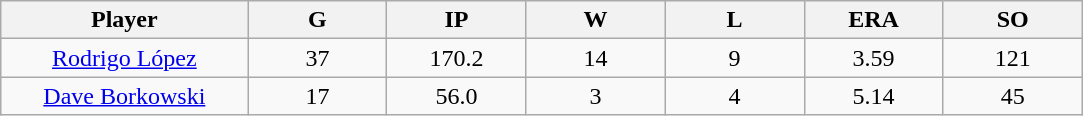<table class="wikitable sortable">
<tr>
<th bgcolor="#DDDDFF" width="16%">Player</th>
<th bgcolor="#DDDDFF" width="9%">G</th>
<th bgcolor="#DDDDFF" width="9%">IP</th>
<th bgcolor="#DDDDFF" width="9%">W</th>
<th bgcolor="#DDDDFF" width="9%">L</th>
<th bgcolor="#DDDDFF" width="9%">ERA</th>
<th bgcolor="#DDDDFF" width="9%">SO</th>
</tr>
<tr align=center>
<td><a href='#'>Rodrigo López</a></td>
<td>37</td>
<td>170.2</td>
<td>14</td>
<td>9</td>
<td>3.59</td>
<td>121</td>
</tr>
<tr align=center>
<td><a href='#'>Dave Borkowski</a></td>
<td>17</td>
<td>56.0</td>
<td>3</td>
<td>4</td>
<td>5.14</td>
<td>45</td>
</tr>
</table>
